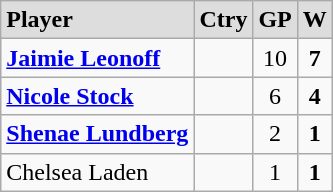<table class="wikitable">
<tr align="center" style="font-weight:bold; background-color:#dddddd;" |>
<td align="left">Player</td>
<td>Ctry</td>
<td>GP</td>
<td>W</td>
</tr>
<tr align="center">
<td align="left"><strong><a href='#'>Jaimie Leonoff</a></strong></td>
<td></td>
<td>10</td>
<td><strong>7</strong></td>
</tr>
<tr align="center">
<td align="left"><strong><a href='#'>Nicole Stock</a></strong></td>
<td></td>
<td>6</td>
<td><strong>4</strong></td>
</tr>
<tr align="center">
<td align="left"><strong><a href='#'>Shenae Lundberg</a></strong></td>
<td></td>
<td>2</td>
<td><strong>1</strong></td>
</tr>
<tr align="center">
<td align="left">Chelsea Laden</td>
<td></td>
<td>1</td>
<td><strong>1</strong></td>
</tr>
</table>
